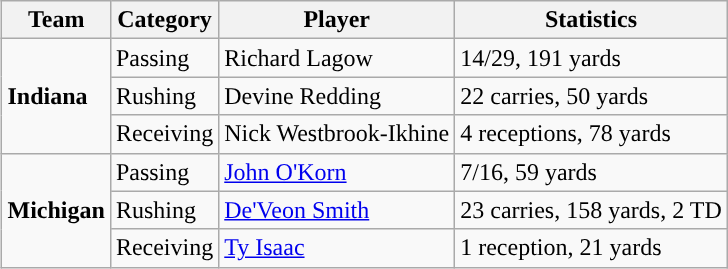<table class="wikitable" style="float: right;">
<tr>
<th>Team</th>
<th>Category</th>
<th>Player</th>
<th>Statistics</th>
</tr>
<tr>
<td rowspan=3><strong>Indiana</strong></td>
<td>Passing</td>
<td>Richard Lagow</td>
<td>14/29, 191 yards</td>
</tr>
<tr>
<td>Rushing</td>
<td>Devine Redding</td>
<td>22 carries, 50 yards</td>
</tr>
<tr>
<td>Receiving</td>
<td>Nick Westbrook-Ikhine</td>
<td>4 receptions, 78 yards</td>
</tr>
<tr>
<td rowspan=3><strong>Michigan</strong></td>
<td>Passing</td>
<td><a href='#'>John O'Korn</a></td>
<td>7/16, 59 yards</td>
</tr>
<tr>
<td>Rushing</td>
<td><a href='#'>De'Veon Smith</a></td>
<td>23 carries, 158 yards, 2 TD</td>
</tr>
<tr>
<td>Receiving</td>
<td><a href='#'>Ty Isaac</a></td>
<td>1 reception, 21 yards</td>
</tr>
</table>
